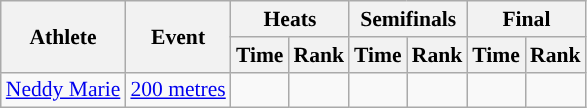<table class=wikitable style="font-size:90%;">
<tr>
<th rowspan=2>Athlete</th>
<th rowspan=2>Event</th>
<th colspan=2>Heats</th>
<th colspan=2>Semifinals</th>
<th colspan=2>Final</th>
</tr>
<tr>
<th>Time</th>
<th>Rank</th>
<th>Time</th>
<th>Rank</th>
<th>Time</th>
<th>Rank</th>
</tr>
<tr>
<td><a href='#'>Neddy Marie</a></td>
<td><a href='#'>200 metres</a></td>
<td align="center"></td>
<td align="center"></td>
<td align="center"></td>
<td align="center"></td>
<td align="center"></td>
<td align="center"></td>
</tr>
</table>
